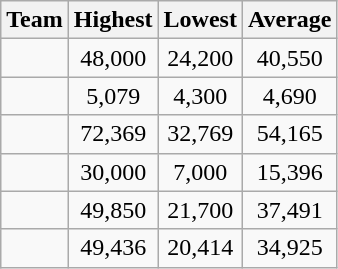<table class="wikitable sortable">
<tr>
<th>Team</th>
<th>Highest</th>
<th>Lowest</th>
<th>Average</th>
</tr>
<tr>
<td></td>
<td align="center">48,000</td>
<td align="center">24,200</td>
<td align="center">40,550</td>
</tr>
<tr>
<td></td>
<td align="center">5,079</td>
<td align="center">4,300</td>
<td align="center">4,690</td>
</tr>
<tr>
<td></td>
<td align="center">72,369</td>
<td align="center">32,769</td>
<td align="center">54,165</td>
</tr>
<tr>
<td></td>
<td align="center">30,000</td>
<td align="center">7,000</td>
<td align="center">15,396</td>
</tr>
<tr>
<td></td>
<td align="center">49,850</td>
<td align="center">21,700</td>
<td align="center">37,491</td>
</tr>
<tr>
<td></td>
<td align="center">49,436</td>
<td align="center">20,414</td>
<td align="center">34,925</td>
</tr>
</table>
